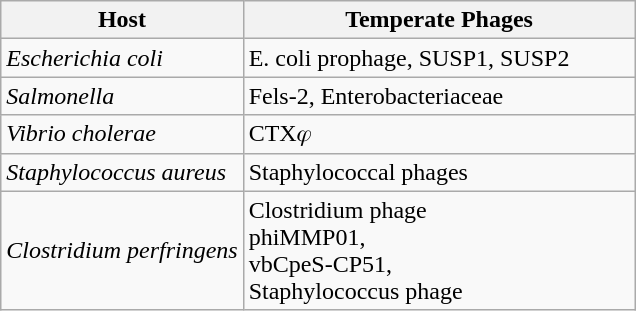<table class="wikitable">
<tr>
<th>Host</th>
<th>Temperate Phages</th>
</tr>
<tr>
<td><em>Escherichia coli</em></td>
<td>E. coli prophage, SUSP1, SUSP2          </td>
</tr>
<tr>
<td><em>Salmonella</em></td>
<td>Fels-2, Enterobacteriaceae</td>
</tr>
<tr>
<td><em>Vibrio cholerae</em></td>
<td>CTX𝜑 </td>
</tr>
<tr>
<td><em>Staphylococcus aureus</em></td>
<td>Staphylococcal phages             </td>
</tr>
<tr>
<td><em>Clostridium perfringens</em></td>
<td>Clostridium phage<br>phiMMP01,<br>vbCpeS-CP51,<br>Staphylococcus  phage</td>
</tr>
</table>
